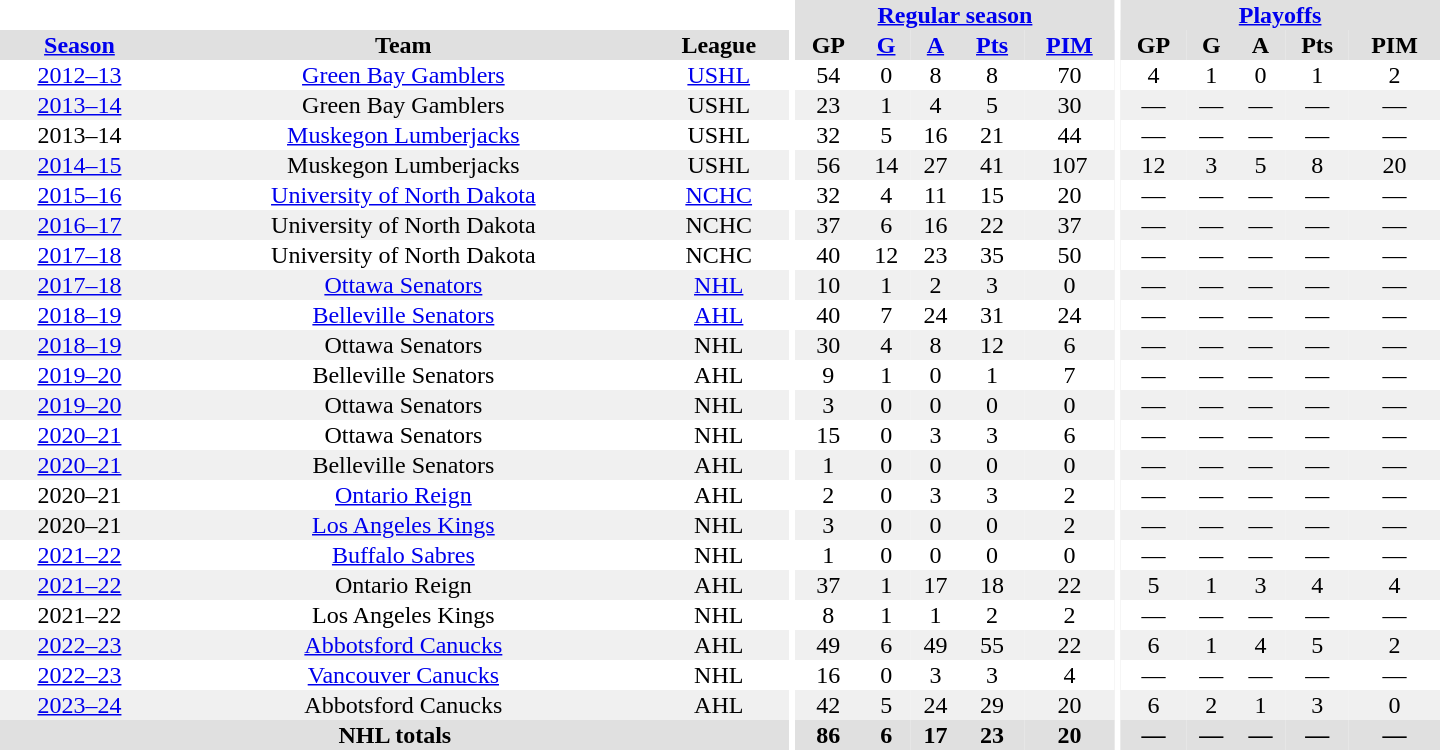<table border="0" cellpadding="1" cellspacing="0" style="text-align:center; width:60em;">
<tr bgcolor="#e0e0e0">
<th colspan="3" bgcolor="#ffffff"></th>
<th rowspan="99" bgcolor="#ffffff"></th>
<th colspan="5"><a href='#'>Regular season</a></th>
<th rowspan="99" bgcolor="#ffffff"></th>
<th colspan="5"><a href='#'>Playoffs</a></th>
</tr>
<tr bgcolor="#e0e0e0">
<th><a href='#'>Season</a></th>
<th>Team</th>
<th>League</th>
<th>GP</th>
<th><a href='#'>G</a></th>
<th><a href='#'>A</a></th>
<th><a href='#'>Pts</a></th>
<th><a href='#'>PIM</a></th>
<th>GP</th>
<th>G</th>
<th>A</th>
<th>Pts</th>
<th>PIM</th>
</tr>
<tr>
<td><a href='#'>2012–13</a></td>
<td><a href='#'>Green Bay Gamblers</a></td>
<td><a href='#'>USHL</a></td>
<td>54</td>
<td>0</td>
<td>8</td>
<td>8</td>
<td>70</td>
<td>4</td>
<td>1</td>
<td>0</td>
<td>1</td>
<td>2</td>
</tr>
<tr bgcolor="#f0f0f0">
<td><a href='#'>2013–14</a></td>
<td>Green Bay Gamblers</td>
<td>USHL</td>
<td>23</td>
<td>1</td>
<td>4</td>
<td>5</td>
<td>30</td>
<td>—</td>
<td>—</td>
<td>—</td>
<td>—</td>
<td>—</td>
</tr>
<tr>
<td>2013–14</td>
<td><a href='#'>Muskegon Lumberjacks</a></td>
<td>USHL</td>
<td>32</td>
<td>5</td>
<td>16</td>
<td>21</td>
<td>44</td>
<td>—</td>
<td>—</td>
<td>—</td>
<td>—</td>
<td>—</td>
</tr>
<tr bgcolor="#f0f0f0">
<td><a href='#'>2014–15</a></td>
<td>Muskegon Lumberjacks</td>
<td>USHL</td>
<td>56</td>
<td>14</td>
<td>27</td>
<td>41</td>
<td>107</td>
<td>12</td>
<td>3</td>
<td>5</td>
<td>8</td>
<td>20</td>
</tr>
<tr>
<td><a href='#'>2015–16</a></td>
<td><a href='#'>University of North Dakota</a></td>
<td><a href='#'>NCHC</a></td>
<td>32</td>
<td>4</td>
<td>11</td>
<td>15</td>
<td>20</td>
<td>—</td>
<td>—</td>
<td>—</td>
<td>—</td>
<td>—</td>
</tr>
<tr bgcolor="#f0f0f0">
<td><a href='#'>2016–17</a></td>
<td>University of North Dakota</td>
<td>NCHC</td>
<td>37</td>
<td>6</td>
<td>16</td>
<td>22</td>
<td>37</td>
<td>—</td>
<td>—</td>
<td>—</td>
<td>—</td>
<td>—</td>
</tr>
<tr>
<td><a href='#'>2017–18</a></td>
<td>University of North Dakota</td>
<td>NCHC</td>
<td>40</td>
<td>12</td>
<td>23</td>
<td>35</td>
<td>50</td>
<td>—</td>
<td>—</td>
<td>—</td>
<td>—</td>
<td>—</td>
</tr>
<tr bgcolor="#f0f0f0">
<td><a href='#'>2017–18</a></td>
<td><a href='#'>Ottawa Senators</a></td>
<td><a href='#'>NHL</a></td>
<td>10</td>
<td>1</td>
<td>2</td>
<td>3</td>
<td>0</td>
<td>—</td>
<td>—</td>
<td>—</td>
<td>—</td>
<td>—</td>
</tr>
<tr>
<td><a href='#'>2018–19</a></td>
<td><a href='#'>Belleville Senators</a></td>
<td><a href='#'>AHL</a></td>
<td>40</td>
<td>7</td>
<td>24</td>
<td>31</td>
<td>24</td>
<td>—</td>
<td>—</td>
<td>—</td>
<td>—</td>
<td>—</td>
</tr>
<tr bgcolor="#f0f0f0">
<td><a href='#'>2018–19</a></td>
<td>Ottawa Senators</td>
<td>NHL</td>
<td>30</td>
<td>4</td>
<td>8</td>
<td>12</td>
<td>6</td>
<td>—</td>
<td>—</td>
<td>—</td>
<td>—</td>
<td>—</td>
</tr>
<tr>
<td><a href='#'>2019–20</a></td>
<td>Belleville Senators</td>
<td>AHL</td>
<td>9</td>
<td>1</td>
<td>0</td>
<td>1</td>
<td>7</td>
<td>—</td>
<td>—</td>
<td>—</td>
<td>—</td>
<td>—</td>
</tr>
<tr bgcolor="#f0f0f0">
<td><a href='#'>2019–20</a></td>
<td>Ottawa Senators</td>
<td>NHL</td>
<td>3</td>
<td>0</td>
<td>0</td>
<td>0</td>
<td>0</td>
<td>—</td>
<td>—</td>
<td>—</td>
<td>—</td>
<td>—</td>
</tr>
<tr>
<td><a href='#'>2020–21</a></td>
<td>Ottawa Senators</td>
<td>NHL</td>
<td>15</td>
<td>0</td>
<td>3</td>
<td>3</td>
<td>6</td>
<td>—</td>
<td>—</td>
<td>—</td>
<td>—</td>
<td>—</td>
</tr>
<tr bgcolor="#f0f0f0">
<td><a href='#'>2020–21</a></td>
<td>Belleville Senators</td>
<td>AHL</td>
<td>1</td>
<td>0</td>
<td>0</td>
<td>0</td>
<td>0</td>
<td>—</td>
<td>—</td>
<td>—</td>
<td>—</td>
<td>—</td>
</tr>
<tr>
<td>2020–21</td>
<td><a href='#'>Ontario Reign</a></td>
<td>AHL</td>
<td>2</td>
<td>0</td>
<td>3</td>
<td>3</td>
<td>2</td>
<td>—</td>
<td>—</td>
<td>—</td>
<td>—</td>
<td>—</td>
</tr>
<tr bgcolor="#f0f0f0">
<td>2020–21</td>
<td><a href='#'>Los Angeles Kings</a></td>
<td>NHL</td>
<td>3</td>
<td>0</td>
<td>0</td>
<td>0</td>
<td>2</td>
<td>—</td>
<td>—</td>
<td>—</td>
<td>—</td>
<td>—</td>
</tr>
<tr>
<td><a href='#'>2021–22</a></td>
<td><a href='#'>Buffalo Sabres</a></td>
<td>NHL</td>
<td>1</td>
<td>0</td>
<td>0</td>
<td>0</td>
<td>0</td>
<td>—</td>
<td>—</td>
<td>—</td>
<td>—</td>
<td>—</td>
</tr>
<tr bgcolor="#f0f0f0">
<td><a href='#'>2021–22</a></td>
<td>Ontario Reign</td>
<td>AHL</td>
<td>37</td>
<td>1</td>
<td>17</td>
<td>18</td>
<td>22</td>
<td>5</td>
<td>1</td>
<td>3</td>
<td>4</td>
<td>4</td>
</tr>
<tr>
<td>2021–22</td>
<td>Los Angeles Kings</td>
<td>NHL</td>
<td>8</td>
<td>1</td>
<td>1</td>
<td>2</td>
<td>2</td>
<td>—</td>
<td>—</td>
<td>—</td>
<td>—</td>
<td>—</td>
</tr>
<tr bgcolor="#f0f0f0">
<td><a href='#'>2022–23</a></td>
<td><a href='#'>Abbotsford Canucks</a></td>
<td>AHL</td>
<td>49</td>
<td>6</td>
<td>49</td>
<td>55</td>
<td>22</td>
<td>6</td>
<td>1</td>
<td>4</td>
<td>5</td>
<td>2</td>
</tr>
<tr>
<td><a href='#'>2022–23</a></td>
<td><a href='#'>Vancouver Canucks</a></td>
<td>NHL</td>
<td>16</td>
<td>0</td>
<td>3</td>
<td>3</td>
<td>4</td>
<td>—</td>
<td>—</td>
<td>—</td>
<td>—</td>
<td>—</td>
</tr>
<tr bgcolor="#f0f0f0">
<td><a href='#'>2023–24</a></td>
<td>Abbotsford Canucks</td>
<td>AHL</td>
<td>42</td>
<td>5</td>
<td>24</td>
<td>29</td>
<td>20</td>
<td>6</td>
<td>2</td>
<td>1</td>
<td>3</td>
<td>0</td>
</tr>
<tr bgcolor="#e0e0e0">
<th colspan="3">NHL totals</th>
<th>86</th>
<th>6</th>
<th>17</th>
<th>23</th>
<th>20</th>
<th>—</th>
<th>—</th>
<th>—</th>
<th>—</th>
<th>—</th>
</tr>
</table>
